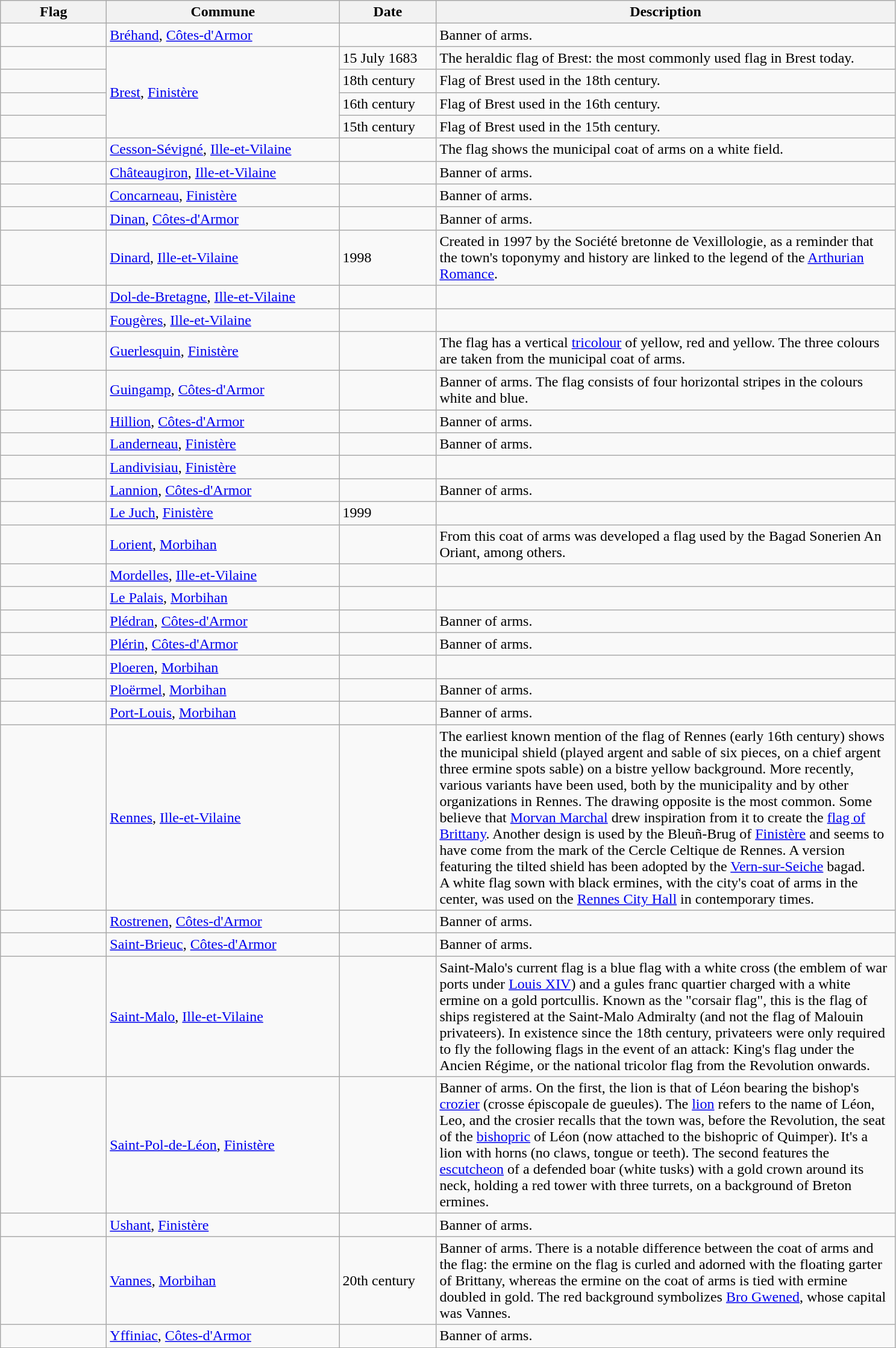<table class="wikitable">
<tr style="background:#efefef;">
<th style="width:110px;">Flag</th>
<th style="width:250px;">Commune</th>
<th style="width:100px;">Date</th>
<th style="width:500px;">Description</th>
</tr>
<tr>
<td></td>
<td><a href='#'>Bréhand</a>, <a href='#'>Côtes-d'Armor</a></td>
<td></td>
<td>Banner of arms.</td>
</tr>
<tr>
<td></td>
<td rowspan="4"><a href='#'>Brest</a>, <a href='#'>Finistère</a></td>
<td>15 July 1683</td>
<td>The heraldic flag of Brest: the most commonly used flag in Brest today.</td>
</tr>
<tr>
<td></td>
<td>18th century</td>
<td>Flag of Brest used in the 18th century.</td>
</tr>
<tr>
<td></td>
<td>16th century</td>
<td>Flag of Brest used in the 16th century.</td>
</tr>
<tr>
<td></td>
<td>15th century</td>
<td>Flag of Brest used in the 15th century.</td>
</tr>
<tr>
<td></td>
<td><a href='#'>Cesson-Sévigné</a>, <a href='#'>Ille-et-Vilaine</a></td>
<td></td>
<td>The flag shows the municipal coat of arms on a white field.</td>
</tr>
<tr>
<td></td>
<td><a href='#'>Châteaugiron</a>, <a href='#'>Ille-et-Vilaine</a></td>
<td></td>
<td>Banner of arms.</td>
</tr>
<tr>
<td></td>
<td><a href='#'>Concarneau</a>, <a href='#'>Finistère</a></td>
<td></td>
<td>Banner of arms.</td>
</tr>
<tr>
<td></td>
<td><a href='#'>Dinan</a>, <a href='#'>Côtes-d'Armor</a></td>
<td></td>
<td>Banner of arms.</td>
</tr>
<tr>
<td></td>
<td><a href='#'>Dinard</a>, <a href='#'>Ille-et-Vilaine</a></td>
<td>1998</td>
<td>Created in 1997 by the Société bretonne de Vexillologie, as a reminder that the town's toponymy and history are linked to the legend of the <a href='#'>Arthurian Romance</a>.</td>
</tr>
<tr>
<td></td>
<td><a href='#'>Dol-de-Bretagne</a>, <a href='#'>Ille-et-Vilaine</a></td>
<td></td>
<td></td>
</tr>
<tr>
<td></td>
<td><a href='#'>Fougères</a>, <a href='#'>Ille-et-Vilaine</a></td>
<td></td>
<td></td>
</tr>
<tr>
<td></td>
<td><a href='#'>Guerlesquin</a>, <a href='#'>Finistère</a></td>
<td></td>
<td>The flag has a vertical <a href='#'>tricolour</a> of yellow, red and yellow. The three colours are taken from the municipal coat of arms.</td>
</tr>
<tr>
<td></td>
<td><a href='#'>Guingamp</a>, <a href='#'>Côtes-d'Armor</a></td>
<td></td>
<td>Banner of arms. The flag consists of four horizontal stripes in the colours white and blue.</td>
</tr>
<tr>
<td></td>
<td><a href='#'>Hillion</a>, <a href='#'>Côtes-d'Armor</a></td>
<td></td>
<td>Banner of arms.</td>
</tr>
<tr>
<td></td>
<td><a href='#'>Landerneau</a>, <a href='#'>Finistère</a></td>
<td></td>
<td>Banner of arms.</td>
</tr>
<tr>
<td></td>
<td><a href='#'>Landivisiau</a>, <a href='#'>Finistère</a></td>
<td></td>
<td></td>
</tr>
<tr>
<td></td>
<td><a href='#'>Lannion</a>, <a href='#'>Côtes-d'Armor</a></td>
<td></td>
<td>Banner of arms.</td>
</tr>
<tr>
<td></td>
<td><a href='#'>Le Juch</a>, <a href='#'>Finistère</a></td>
<td>1999</td>
<td></td>
</tr>
<tr>
<td></td>
<td><a href='#'>Lorient</a>, <a href='#'>Morbihan</a></td>
<td></td>
<td>From this coat of arms was developed a flag used by the Bagad Sonerien An Oriant, among others.</td>
</tr>
<tr>
<td></td>
<td><a href='#'>Mordelles</a>, <a href='#'>Ille-et-Vilaine</a></td>
<td></td>
<td></td>
</tr>
<tr>
<td></td>
<td><a href='#'>Le Palais</a>, <a href='#'>Morbihan</a></td>
<td></td>
<td></td>
</tr>
<tr>
<td></td>
<td><a href='#'>Plédran</a>, <a href='#'>Côtes-d'Armor</a></td>
<td></td>
<td>Banner of arms.</td>
</tr>
<tr>
<td></td>
<td><a href='#'>Plérin</a>, <a href='#'>Côtes-d'Armor</a></td>
<td></td>
<td>Banner of arms.</td>
</tr>
<tr>
<td></td>
<td><a href='#'>Ploeren</a>, <a href='#'>Morbihan</a></td>
<td></td>
<td></td>
</tr>
<tr>
<td></td>
<td><a href='#'>Ploërmel</a>, <a href='#'>Morbihan</a></td>
<td></td>
<td>Banner of arms.</td>
</tr>
<tr>
<td></td>
<td><a href='#'>Port-Louis</a>, <a href='#'>Morbihan</a></td>
<td></td>
<td>Banner of arms.</td>
</tr>
<tr>
<td></td>
<td><a href='#'>Rennes</a>, <a href='#'>Ille-et-Vilaine</a></td>
<td></td>
<td>The earliest known mention of the flag of Rennes (early 16th century) shows the municipal shield (played argent and sable of six pieces, on a chief argent three ermine spots sable) on a bistre yellow background. More recently, various variants have been used, both by the municipality and by other organizations in Rennes. The drawing opposite is the most common. Some believe that <a href='#'>Morvan Marchal</a> drew inspiration from it to create the <a href='#'>flag of Brittany</a>. Another design is used by the Bleuñ-Brug of <a href='#'>Finistère</a> and seems to have come from the mark of the Cercle Celtique de Rennes. A version featuring the tilted shield has been adopted by the <a href='#'>Vern-sur-Seiche</a> bagad.<br>A white flag sown with black ermines, with the city's coat of arms in the center, was used on the <a href='#'>Rennes City Hall</a> in contemporary times.</td>
</tr>
<tr>
<td></td>
<td><a href='#'>Rostrenen</a>, <a href='#'>Côtes-d'Armor</a></td>
<td></td>
<td>Banner of arms.</td>
</tr>
<tr>
<td></td>
<td><a href='#'>Saint-Brieuc</a>, <a href='#'>Côtes-d'Armor</a></td>
<td></td>
<td>Banner of arms.</td>
</tr>
<tr>
<td></td>
<td><a href='#'>Saint-Malo</a>, <a href='#'>Ille-et-Vilaine</a></td>
<td></td>
<td>Saint-Malo's current flag is a blue flag with a white cross (the emblem of war ports under <a href='#'>Louis XIV</a>) and a gules franc quartier charged with a white ermine on a gold portcullis. Known as the "corsair flag", this is the flag of ships registered at the Saint-Malo Admiralty (and not the flag of Malouin privateers). In existence since the 18th century, privateers were only required to fly the following flags in the event of an attack: King's flag under the Ancien Régime, or the national tricolor flag from the Revolution onwards.</td>
</tr>
<tr>
<td></td>
<td><a href='#'>Saint-Pol-de-Léon</a>, <a href='#'>Finistère</a></td>
<td></td>
<td>Banner of arms. On the first, the lion is that of Léon bearing the bishop's <a href='#'>crozier</a> (crosse épiscopale de gueules). The <a href='#'>lion</a> refers to the name of Léon, Leo, and the crosier recalls that the town was, before the Revolution, the seat of the <a href='#'>bishopric</a> of Léon (now attached to the bishopric of Quimper). It's a lion with horns (no claws, tongue or teeth). The second features the <a href='#'>escutcheon</a> of a defended boar (white tusks) with a gold crown around its neck, holding a red tower with three turrets, on a background of Breton ermines.</td>
</tr>
<tr>
<td></td>
<td><a href='#'>Ushant</a>, <a href='#'>Finistère</a></td>
<td></td>
<td>Banner of arms.</td>
</tr>
<tr>
<td></td>
<td><a href='#'>Vannes</a>, <a href='#'>Morbihan</a></td>
<td>20th century</td>
<td>Banner of arms. There is a notable difference between the coat of arms and the flag: the ermine on the flag is curled and adorned with the floating garter of Brittany, whereas the ermine on the coat of arms is tied with ermine doubled in gold. The red background symbolizes <a href='#'>Bro Gwened</a>, whose capital was Vannes.</td>
</tr>
<tr>
<td></td>
<td><a href='#'>Yffiniac</a>, <a href='#'>Côtes-d'Armor</a></td>
<td></td>
<td>Banner of arms.</td>
</tr>
<tr>
</tr>
</table>
